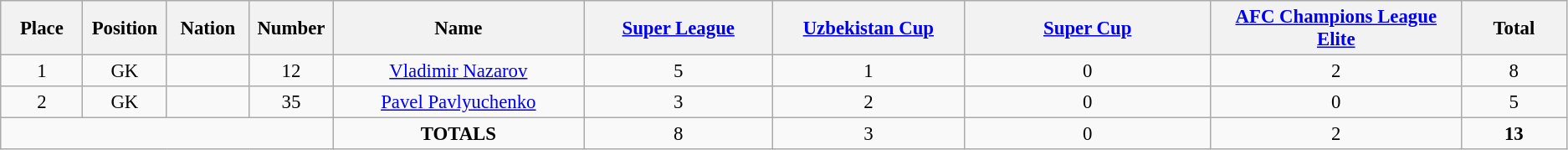<table class="wikitable" style="font-size: 95%; text-align: center;">
<tr>
<th width=60>Place</th>
<th width=60>Position</th>
<th width=60>Nation</th>
<th width=60>Number</th>
<th width=200>Name</th>
<th width=150><a href='#'>Super League</a></th>
<th width=150><a href='#'>Uzbekistan Cup</a></th>
<th width=200><a href='#'>Super Cup</a></th>
<th width=200><a href='#'>AFC Champions League Elite</a></th>
<th width=80><strong>Total</strong></th>
</tr>
<tr>
<td>1</td>
<td>GK</td>
<td></td>
<td>12</td>
<td><a href='#'>Vladimir Nazarov</a></td>
<td>5</td>
<td>1</td>
<td>0</td>
<td>2</td>
<td>8</td>
</tr>
<tr>
<td>2</td>
<td>GK</td>
<td></td>
<td>35</td>
<td><a href='#'>Pavel Pavlyuchenko</a></td>
<td>3</td>
<td>2</td>
<td>0</td>
<td>0</td>
<td>5</td>
</tr>
<tr>
<td colspan="4"></td>
<td><strong>TOTALS</strong></td>
<td>8</td>
<td>3</td>
<td>0</td>
<td>2</td>
<td><strong>13</strong></td>
</tr>
</table>
